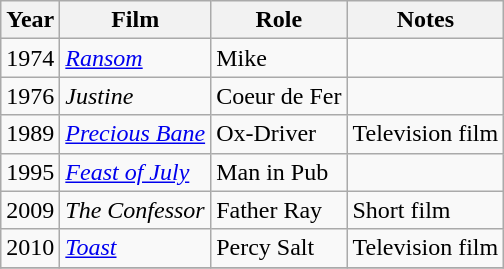<table class="wikitable">
<tr>
<th>Year</th>
<th>Film</th>
<th>Role</th>
<th>Notes</th>
</tr>
<tr>
<td>1974</td>
<td><em><a href='#'>Ransom</a></em></td>
<td>Mike</td>
<td></td>
</tr>
<tr>
<td>1976</td>
<td><em>Justine</em></td>
<td>Coeur de Fer</td>
<td></td>
</tr>
<tr>
<td>1989</td>
<td><em><a href='#'>Precious Bane</a></em></td>
<td>Ox-Driver</td>
<td>Television film</td>
</tr>
<tr>
<td>1995</td>
<td><em><a href='#'>Feast of July</a></em></td>
<td>Man in Pub</td>
<td></td>
</tr>
<tr>
<td>2009</td>
<td><em>The Confessor</em></td>
<td>Father Ray</td>
<td>Short film</td>
</tr>
<tr>
<td>2010</td>
<td><em><a href='#'>Toast</a></em></td>
<td>Percy Salt</td>
<td>Television film</td>
</tr>
<tr>
</tr>
</table>
